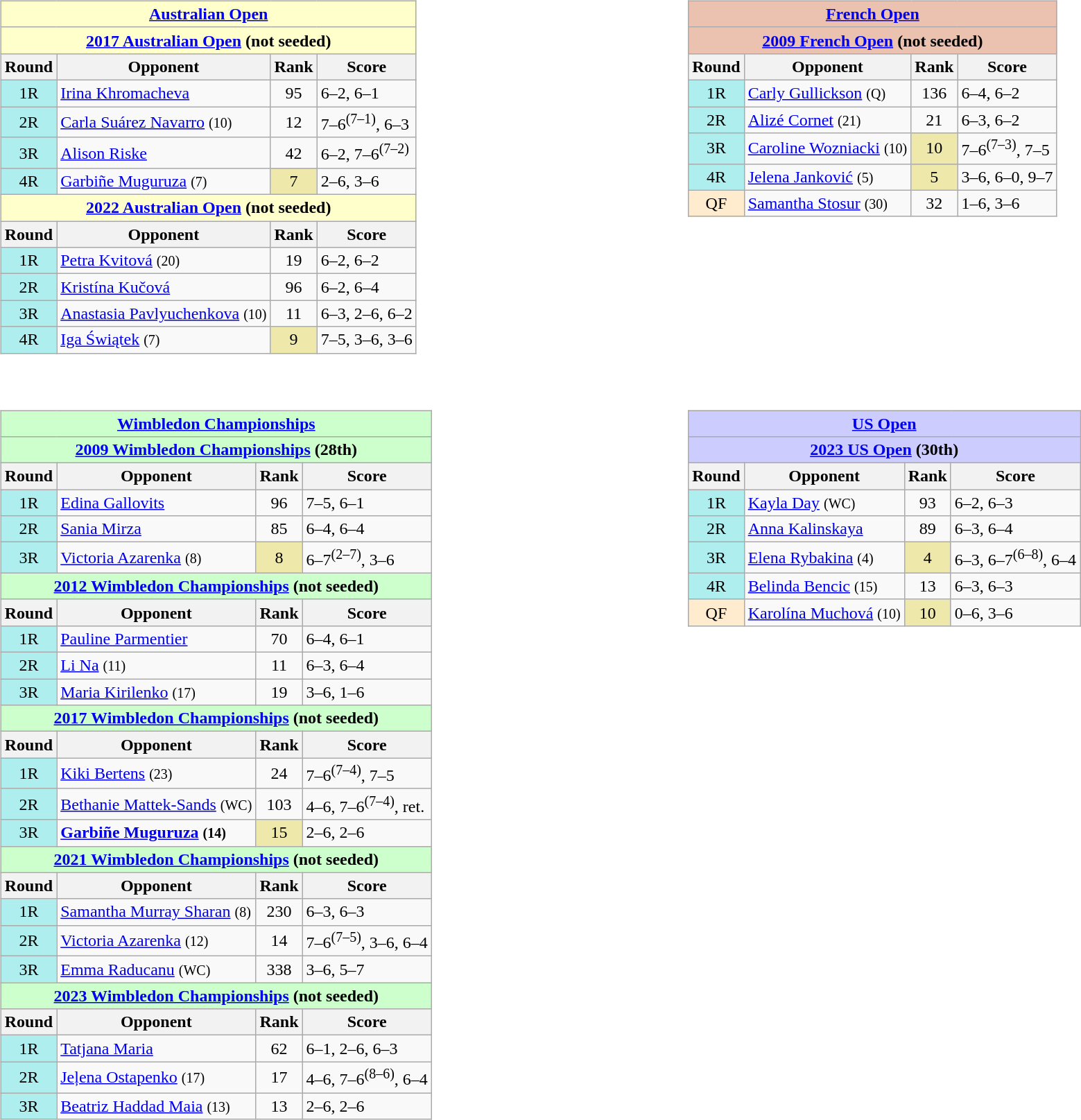<table style="width:95%;">
<tr valign="top">
<td><br><table class="wikitable" style="float:left;">
<tr>
<td colspan="4" style="background:#ffc; font-weight:bold; text-align:center;"><a href='#'>Australian Open</a></td>
</tr>
<tr>
<td colspan="4" style="background:#ffc; font-weight:bold; text-align:center;"><a href='#'>2017 Australian Open</a> (not seeded)</td>
</tr>
<tr>
<th>Round</th>
<th>Opponent</th>
<th>Rank</th>
<th>Score</th>
</tr>
<tr>
<td style="background:#afeeee; text-align:center;">1R</td>
<td> <a href='#'>Irina Khromacheva</a></td>
<td style="text-align:center;">95</td>
<td>6–2, 6–1</td>
</tr>
<tr>
<td style="background:#afeeee; text-align:center;">2R</td>
<td> <a href='#'>Carla Suárez Navarro</a> <small>(10)</small></td>
<td style="text-align:center;">12</td>
<td>7–6<sup>(7–1)</sup>, 6–3</td>
</tr>
<tr>
<td style="background:#afeeee; text-align:center;">3R</td>
<td> <a href='#'>Alison Riske</a></td>
<td style="text-align:center;">42</td>
<td>6–2, 7–6<sup>(7–2)</sup></td>
</tr>
<tr>
<td style="background:#afeeee; text-align:center;">4R</td>
<td> <a href='#'>Garbiñe Muguruza</a> <small>(7)</small></td>
<td style="background:#EEE8AA; text-align:center;">7</td>
<td>2–6, 3–6</td>
</tr>
<tr>
<td colspan="4" style="background:#ffc; font-weight:bold; text-align:center;"><a href='#'>2022 Australian Open</a> (not seeded)</td>
</tr>
<tr>
<th>Round</th>
<th>Opponent</th>
<th>Rank</th>
<th>Score</th>
</tr>
<tr>
<td style="background:#afeeee; text-align:center;">1R</td>
<td> <a href='#'>Petra Kvitová</a> <small>(20)</small></td>
<td style="text-align:center;">19</td>
<td>6–2, 6–2</td>
</tr>
<tr>
<td style="background:#afeeee; text-align:center;">2R</td>
<td> <a href='#'>Kristína Kučová</a></td>
<td style="text-align:center;">96</td>
<td>6–2, 6–4</td>
</tr>
<tr>
<td style="background:#afeeee; text-align:center;">3R</td>
<td> <a href='#'>Anastasia Pavlyuchenkova</a> <small>(10)</small></td>
<td style="text-align:center;">11</td>
<td>6–3, 2–6, 6–2</td>
</tr>
<tr>
<td style="background:#afeeee; text-align:center;">4R</td>
<td> <a href='#'>Iga Świątek</a> <small>(7)</small></td>
<td style="background:#eee8aa; text-align:center;">9</td>
<td>7–5, 3–6, 3–6</td>
</tr>
</table>
</td>
<td><br><table style="width:50px;">
<tr>
<td></td>
</tr>
</table>
</td>
<td><br><table class="wikitable" style="float:left;">
<tr>
<td colspan="4" style="background:#ebc2af; font-weight:bold; text-align:center;"><a href='#'>French Open</a></td>
</tr>
<tr>
<td colspan="4" style="background:#ebc2af; font-weight:bold; text-align:center;"><a href='#'>2009 French Open</a> (not seeded)</td>
</tr>
<tr>
<th>Round</th>
<th>Opponent</th>
<th>Rank</th>
<th>Score</th>
</tr>
<tr>
<td style="background:#afeeee; text-align:center;">1R</td>
<td> <a href='#'>Carly Gullickson</a> <small>(Q)</small></td>
<td style="text-align:center;">136</td>
<td>6–4, 6–2</td>
</tr>
<tr>
<td style="background:#afeeee; text-align:center;">2R</td>
<td> <a href='#'>Alizé Cornet</a> <small>(21)</small></td>
<td style="text-align:center;">21</td>
<td>6–3, 6–2</td>
</tr>
<tr>
<td style="background:#afeeee; text-align:center;">3R</td>
<td> <a href='#'>Caroline Wozniacki</a> <small>(10)</small></td>
<td style="background:#eee8aa; text-align:center;">10</td>
<td>7–6<sup>(7–3)</sup>, 7–5</td>
</tr>
<tr>
<td style="background:#afeeee; text-align:center;">4R</td>
<td> <a href='#'>Jelena Janković</a> <small>(5)</small></td>
<td style="background:#eee8aa; text-align:center;">5</td>
<td>3–6, 6–0, 9–7</td>
</tr>
<tr>
<td style="background:#ffebcd; text-align:center;">QF</td>
<td> <a href='#'>Samantha Stosur</a> <small>(30)</small></td>
<td style="text-align:center;">32</td>
<td>1–6, 3–6</td>
</tr>
</table>
</td>
</tr>
<tr valign="top">
<td><br><table class="wikitable" style="float:left;">
<tr>
<td colspan="4" style="background:#cfc; font-weight:bold; text-align:center;"><a href='#'>Wimbledon Championships</a></td>
</tr>
<tr>
<td colspan="4" style="background:#cfc; font-weight:bold; text-align:center;"><a href='#'>2009 Wimbledon Championships</a> (28th)</td>
</tr>
<tr>
<th>Round</th>
<th>Opponent</th>
<th>Rank</th>
<th>Score</th>
</tr>
<tr>
<td style="background:#afeeee; text-align:center;">1R</td>
<td> <a href='#'>Edina Gallovits</a></td>
<td style="text-align:center;">96</td>
<td>7–5, 6–1</td>
</tr>
<tr>
<td style="background:#afeeee; text-align:center;">2R</td>
<td> <a href='#'>Sania Mirza</a></td>
<td style="text-align:center;">85</td>
<td>6–4, 6–4</td>
</tr>
<tr>
<td style="background:#afeeee; text-align:center;">3R</td>
<td> <a href='#'>Victoria Azarenka</a> <small>(8)</small></td>
<td style="background:#eee8aa; text-align:center;">8</td>
<td>6–7<sup>(2–7)</sup>, 3–6</td>
</tr>
<tr>
<td colspan="4" style="background:#cfc; font-weight:bold; text-align:center;"><a href='#'>2012 Wimbledon Championships</a> (not seeded)</td>
</tr>
<tr>
<th>Round</th>
<th>Opponent</th>
<th>Rank</th>
<th>Score</th>
</tr>
<tr>
<td style="background:#afeeee; text-align:center;">1R</td>
<td> <a href='#'>Pauline Parmentier</a></td>
<td style="text-align:center;">70</td>
<td>6–4, 6–1</td>
</tr>
<tr>
<td style="background:#afeeee; text-align:center;">2R</td>
<td> <a href='#'>Li Na</a> <small>(11)</small></td>
<td style="text-align:center;">11</td>
<td>6–3, 6–4</td>
</tr>
<tr>
<td style="background:#afeeee; text-align:center;">3R</td>
<td> <a href='#'>Maria Kirilenko</a> <small>(17)</small></td>
<td style="text-align:center;">19</td>
<td>3–6, 1–6</td>
</tr>
<tr>
<td colspan="4" style="background:#cfc; font-weight:bold; text-align:center;"><a href='#'>2017 Wimbledon Championships</a> (not seeded)</td>
</tr>
<tr>
<th>Round</th>
<th>Opponent</th>
<th>Rank</th>
<th>Score</th>
</tr>
<tr>
<td style="background:#afeeee; text-align:center;">1R</td>
<td> <a href='#'>Kiki Bertens</a> <small>(23)</small></td>
<td style="text-align:center;">24</td>
<td>7–6<sup>(7–4)</sup>, 7–5</td>
</tr>
<tr>
<td style="background:#afeeee; text-align:center;">2R</td>
<td> <a href='#'>Bethanie Mattek-Sands</a> <small>(WC)</small></td>
<td style="text-align:center;">103</td>
<td>4–6, 7–6<sup>(7–4)</sup>, ret.</td>
</tr>
<tr>
<td style="background:#afeeee; text-align:center;">3R</td>
<td><strong> <a href='#'>Garbiñe Muguruza</a> <small>(14)</small></strong></td>
<td style="background:#eee8aa; text-align:center;">15</td>
<td>2–6, 2–6</td>
</tr>
<tr>
<td colspan="4" style="background:#cfc; font-weight:bold; text-align:center;"><a href='#'>2021 Wimbledon Championships</a> (not seeded)</td>
</tr>
<tr>
<th>Round</th>
<th>Opponent</th>
<th>Rank</th>
<th>Score</th>
</tr>
<tr>
<td style="background:#afeeee; text-align:center;">1R</td>
<td> <a href='#'>Samantha Murray Sharan</a> <small>(8)</small></td>
<td style="text-align:center;">230</td>
<td>6–3, 6–3</td>
</tr>
<tr>
<td style="background:#afeeee; text-align:center;">2R</td>
<td> <a href='#'>Victoria Azarenka</a> <small>(12)</small></td>
<td style="text-align:center;">14</td>
<td>7–6<sup>(7–5)</sup>, 3–6, 6–4</td>
</tr>
<tr>
<td style="background:#afeeee; text-align:center;">3R</td>
<td> <a href='#'>Emma Raducanu</a> <small>(WC)</small></td>
<td style="text-align:center;">338</td>
<td>3–6, 5–7</td>
</tr>
<tr>
<td colspan="4" style="background:#cfc; font-weight:bold; text-align:center;"><a href='#'>2023 Wimbledon Championships</a> (not seeded)</td>
</tr>
<tr>
<th>Round</th>
<th>Opponent</th>
<th>Rank</th>
<th>Score</th>
</tr>
<tr>
<td style="background:#afeeee; text-align:center;">1R</td>
<td> <a href='#'>Tatjana Maria</a></td>
<td style="text-align:center;">62</td>
<td>6–1, 2–6, 6–3</td>
</tr>
<tr>
<td style="background:#afeeee; text-align:center;">2R</td>
<td> <a href='#'>Jeļena Ostapenko</a> <small>(17)</small></td>
<td style="text-align:center;">17</td>
<td>4–6, 7–6<sup>(8–6)</sup>, 6–4</td>
</tr>
<tr>
<td style="background:#afeeee; text-align:center;">3R</td>
<td> <a href='#'>Beatriz Haddad Maia</a> <small>(13)</small></td>
<td style="text-align:center;">13</td>
<td>2–6, 2–6</td>
</tr>
</table>
</td>
<td><br><table style="width:50px;">
<tr>
<td></td>
</tr>
</table>
</td>
<td><br><table class="wikitable" style="float:left;">
<tr>
<td colspan="4" style="background:#ccf; font-weight:bold; text-align:center;"><a href='#'>US Open</a></td>
</tr>
<tr>
<td colspan="4" style="background:#ccf; font-weight:bold; text-align:center;"><a href='#'>2023 US Open</a> (30th)</td>
</tr>
<tr>
<th>Round</th>
<th>Opponent</th>
<th>Rank</th>
<th>Score</th>
</tr>
<tr>
<td style="background:#afeeee; text-align:center;">1R</td>
<td> <a href='#'>Kayla Day</a> <small>(WC)</small></td>
<td style="text-align:center;">93</td>
<td>6–2, 6–3</td>
</tr>
<tr>
<td style="background:#afeeee; text-align:center;">2R</td>
<td> <a href='#'>Anna Kalinskaya</a></td>
<td style="text-align:center;">89</td>
<td>6–3, 6–4</td>
</tr>
<tr>
<td style="background:#afeeee; text-align:center;">3R</td>
<td> <a href='#'>Elena Rybakina</a> <small>(4)</small></td>
<td style="background:#eee8aa; text-align:center;">4</td>
<td>6–3, 6–7<sup>(6–8)</sup>, 6–4</td>
</tr>
<tr>
<td style="background:#afeeee; text-align:center;">4R</td>
<td> <a href='#'>Belinda Bencic</a> <small>(15)</small></td>
<td style="text-align:center;">13</td>
<td>6–3, 6–3</td>
</tr>
<tr>
<td style="background:#ffebcd; text-align:center;">QF</td>
<td> <a href='#'>Karolína Muchová</a> <small>(10)</small></td>
<td style="background:#eee8aa; text-align:center;">10</td>
<td>0–6, 3–6</td>
</tr>
</table>
</td>
</tr>
</table>
